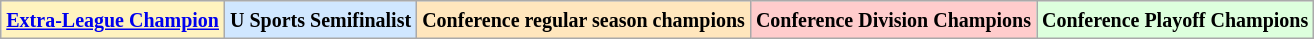<table class="wikitable">
<tr>
<td bgcolor="#FFF3BF"><small><strong><a href='#'>Extra-League Champion</a></strong></small></td>
<td bgcolor="#D0E7FF"><small><strong>U Sports Semifinalist</strong></small></td>
<td bgcolor="#FFE6BD"><small><strong>Conference regular season champions</strong></small></td>
<td bgcolor="#FFCCCC"><small><strong>Conference Division Champions</strong></small></td>
<td bgcolor="#ddffdd"><small><strong>Conference Playoff Champions</strong></small></td>
</tr>
</table>
